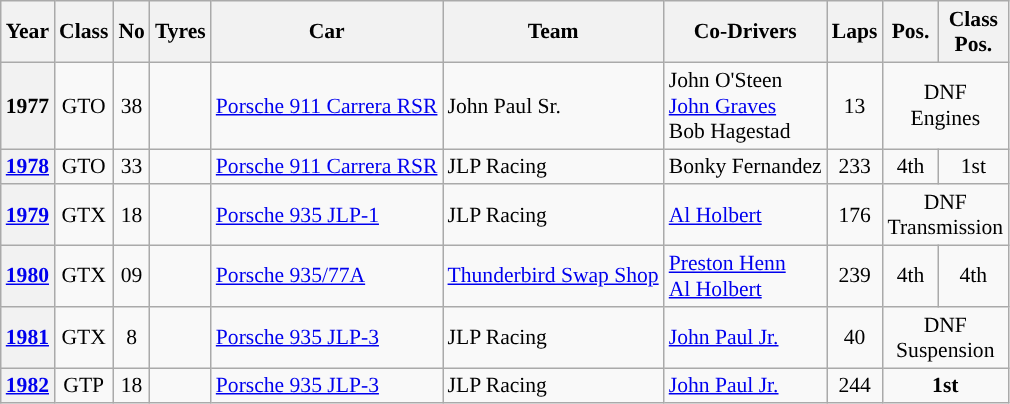<table class="wikitable" style="text-align:center; font-size:90%">
<tr>
<th>Year</th>
<th>Class</th>
<th>No</th>
<th>Tyres</th>
<th>Car</th>
<th>Team</th>
<th>Co-Drivers</th>
<th>Laps</th>
<th>Pos.</th>
<th>Class<br>Pos.</th>
</tr>
<tr>
<th>1977</th>
<td>GTO</td>
<td>38</td>
<td></td>
<td style="text-align:left;"><a href='#'>Porsche 911 Carrera RSR</a></td>
<td align="left"> John Paul Sr.</td>
<td align="left"> John O'Steen<br> <a href='#'>John Graves</a><br> Bob Hagestad</td>
<td>13</td>
<td colspan=2>DNF <br>Engines</td>
</tr>
<tr>
<th><a href='#'>1978</a></th>
<td>GTO</td>
<td>33</td>
<td></td>
<td style="text-align:left;"><a href='#'>Porsche 911 Carrera RSR</a></td>
<td align="left">  JLP Racing</td>
<td align="left"> Bonky Fernandez</td>
<td>233</td>
<td>4th</td>
<td>1st</td>
</tr>
<tr>
<th><a href='#'>1979</a></th>
<td>GTX</td>
<td>18</td>
<td></td>
<td style="text-align:left;"><a href='#'>Porsche 935 JLP-1</a></td>
<td align="left"> JLP Racing</td>
<td align="left"> <a href='#'>Al Holbert</a></td>
<td>176</td>
<td colspan=2>DNF<br>Transmission</td>
</tr>
<tr>
<th><a href='#'>1980</a></th>
<td>GTX</td>
<td>09</td>
<td></td>
<td style="text-align:left;"><a href='#'>Porsche 935/77A</a></td>
<td align="left"> <a href='#'>Thunderbird Swap Shop</a></td>
<td align="left"> <a href='#'>Preston Henn</a><br> <a href='#'>Al Holbert</a></td>
<td>239</td>
<td>4th</td>
<td>4th</td>
</tr>
<tr>
<th><a href='#'>1981</a></th>
<td>GTX</td>
<td>8</td>
<td></td>
<td style="text-align:left;"><a href='#'>Porsche 935 JLP-3</a></td>
<td align="left"> JLP Racing</td>
<td align="left"> <a href='#'>John Paul Jr.</a></td>
<td>40</td>
<td colspan=2>DNF <br>Suspension</td>
</tr>
<tr>
<th><a href='#'>1982</a></th>
<td>GTP</td>
<td>18</td>
<td></td>
<td style="text-align:left;"><a href='#'>Porsche 935 JLP-3</a></td>
<td align="left"> JLP Racing</td>
<td align="left"> <a href='#'>John Paul Jr.</a></td>
<td>244</td>
<td colspan=2><strong>1st</strong></td>
</tr>
</table>
